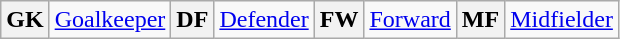<table class="wikitable">
<tr>
<th>GK</th>
<td><a href='#'>Goalkeeper</a></td>
<th>DF</th>
<td><a href='#'>Defender</a></td>
<th>FW</th>
<td><a href='#'>Forward</a></td>
<th>MF</th>
<td><a href='#'>Midfielder</a></td>
</tr>
</table>
